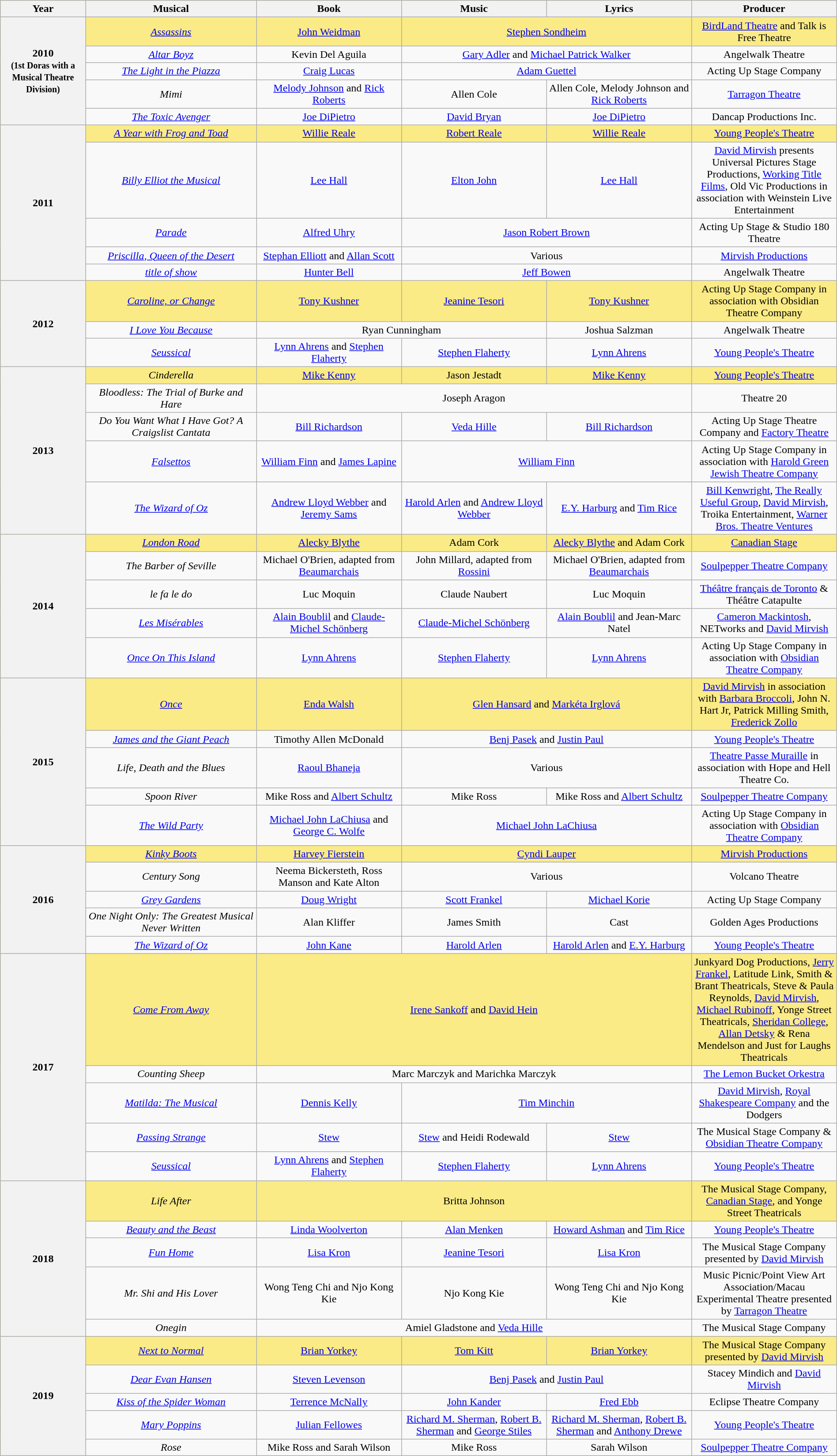<table class="wikitable" style="width:100%; text-align:center;">
<tr style="background:#FAEB86;">
<th style="width:10%;">Year</th>
<th style="width:20%;">Musical</th>
<th style="width:17%;">Book</th>
<th style="width:17%;">Music</th>
<th style="width:17%;">Lyrics</th>
<th style="width:17%;">Producer</th>
</tr>
<tr style="background:#FAEB86">
<th rowspan="5"><strong>2010</strong><br><small>(1st Doras with a Musical Theatre Division)</small></th>
<td><em><a href='#'>Assassins</a></em></td>
<td><a href='#'>John Weidman</a></td>
<td colspan="2"><a href='#'>Stephen Sondheim</a></td>
<td><a href='#'>BirdLand Theatre</a> and Talk is Free Theatre</td>
</tr>
<tr>
<td><em><a href='#'>Altar Boyz</a></em></td>
<td>Kevin Del Aguila</td>
<td colspan="2"><a href='#'>Gary Adler</a> and <a href='#'>Michael Patrick Walker</a></td>
<td>Angelwalk Theatre</td>
</tr>
<tr>
<td><em><a href='#'>The Light in the Piazza</a></em></td>
<td><a href='#'>Craig Lucas</a></td>
<td colspan="2"><a href='#'>Adam Guettel</a></td>
<td>Acting Up Stage Company</td>
</tr>
<tr>
<td><em>Mimi</em></td>
<td><a href='#'>Melody Johnson</a> and <a href='#'>Rick Roberts</a></td>
<td>Allen Cole</td>
<td>Allen Cole, Melody Johnson and <a href='#'>Rick Roberts</a></td>
<td><a href='#'>Tarragon Theatre</a></td>
</tr>
<tr>
<td><em><a href='#'>The Toxic Avenger</a></em></td>
<td><a href='#'>Joe DiPietro</a></td>
<td><a href='#'>David Bryan</a></td>
<td><a href='#'>Joe DiPietro</a></td>
<td>Dancap Productions Inc.</td>
</tr>
<tr style="background:#FAEB86">
<th rowspan="5"><strong>2011</strong></th>
<td><em><a href='#'>A Year with Frog and Toad</a></em></td>
<td><a href='#'>Willie Reale</a></td>
<td><a href='#'>Robert Reale</a></td>
<td><a href='#'>Willie Reale</a></td>
<td><a href='#'>Young People's Theatre</a></td>
</tr>
<tr>
<td><em><a href='#'>Billy Elliot the Musical</a></em></td>
<td><a href='#'>Lee Hall</a></td>
<td><a href='#'>Elton John</a></td>
<td><a href='#'>Lee Hall</a></td>
<td><a href='#'>David Mirvish</a> presents Universal Pictures Stage Productions, <a href='#'>Working Title Films</a>, Old Vic Productions in association with Weinstein Live Entertainment</td>
</tr>
<tr>
<td><em><a href='#'>Parade</a></em></td>
<td><a href='#'>Alfred Uhry</a></td>
<td colspan="2"><a href='#'>Jason Robert Brown</a></td>
<td>Acting Up Stage & Studio 180 Theatre</td>
</tr>
<tr>
<td><em><a href='#'>Priscilla, Queen of the Desert</a></em></td>
<td><a href='#'>Stephan Elliott</a> and <a href='#'>Allan Scott</a></td>
<td colspan="2">Various</td>
<td><a href='#'>Mirvish Productions</a></td>
</tr>
<tr>
<td><em><a href='#'>title of show</a></em></td>
<td><a href='#'>Hunter Bell</a></td>
<td colspan="2"><a href='#'>Jeff Bowen</a></td>
<td>Angelwalk Theatre</td>
</tr>
<tr style="background:#FAEB86">
<th rowspan="3"><strong>2012</strong></th>
<td><em><a href='#'>Caroline, or Change</a></em></td>
<td><a href='#'>Tony Kushner</a></td>
<td><a href='#'>Jeanine Tesori</a></td>
<td><a href='#'>Tony Kushner</a></td>
<td>Acting Up Stage Company in association with Obsidian Theatre Company</td>
</tr>
<tr>
<td><em><a href='#'>I Love You Because</a></em></td>
<td colspan="2">Ryan Cunningham</td>
<td>Joshua Salzman</td>
<td>Angelwalk Theatre</td>
</tr>
<tr>
<td><em><a href='#'>Seussical</a></em></td>
<td><a href='#'>Lynn Ahrens</a> and <a href='#'>Stephen Flaherty</a></td>
<td><a href='#'>Stephen Flaherty</a></td>
<td><a href='#'>Lynn Ahrens</a></td>
<td><a href='#'>Young People's Theatre</a></td>
</tr>
<tr style="background:#FAEB86">
<th rowspan="5"><strong>2013</strong></th>
<td><em>Cinderella</em></td>
<td><a href='#'>Mike Kenny</a></td>
<td>Jason Jestadt</td>
<td><a href='#'>Mike Kenny</a></td>
<td><a href='#'>Young People's Theatre</a></td>
</tr>
<tr>
<td><em>Bloodless: The Trial of Burke and Hare</em></td>
<td colspan="3">Joseph Aragon</td>
<td>Theatre 20</td>
</tr>
<tr>
<td><em>Do You Want What I Have Got? A Craigslist Cantata</em></td>
<td><a href='#'>Bill Richardson</a></td>
<td><a href='#'>Veda Hille</a></td>
<td><a href='#'>Bill Richardson</a></td>
<td>Acting Up Stage Theatre Company and <a href='#'>Factory Theatre</a></td>
</tr>
<tr>
<td><em><a href='#'>Falsettos</a></em></td>
<td><a href='#'>William Finn</a> and <a href='#'>James Lapine</a></td>
<td colspan="2"><a href='#'>William Finn</a></td>
<td>Acting Up Stage Company in association with <a href='#'>Harold Green Jewish Theatre Company</a></td>
</tr>
<tr>
<td><em><a href='#'>The Wizard of Oz</a></em></td>
<td><a href='#'>Andrew Lloyd Webber</a> and <a href='#'>Jeremy Sams</a></td>
<td><a href='#'>Harold Arlen</a> and <a href='#'>Andrew Lloyd Webber</a></td>
<td><a href='#'>E.Y. Harburg</a> and <a href='#'>Tim Rice</a></td>
<td><a href='#'>Bill Kenwright</a>, <a href='#'>The Really Useful Group</a>, <a href='#'>David Mirvish</a>, Troika Entertainment, <a href='#'>Warner Bros. Theatre Ventures</a></td>
</tr>
<tr style="background:#FAEB86">
<th rowspan="5"><strong>2014</strong></th>
<td><em><a href='#'>London Road</a></em></td>
<td><a href='#'>Alecky Blythe</a></td>
<td>Adam Cork</td>
<td><a href='#'>Alecky Blythe</a> and Adam Cork</td>
<td><a href='#'>Canadian Stage</a></td>
</tr>
<tr>
<td><em>The Barber of Seville</em></td>
<td>Michael O'Brien, adapted from <a href='#'>Beaumarchais</a></td>
<td>John Millard, adapted from <a href='#'>Rossini</a></td>
<td>Michael O'Brien, adapted from <a href='#'>Beaumarchais</a></td>
<td><a href='#'>Soulpepper Theatre Company</a></td>
</tr>
<tr>
<td><em>le fa le do</em></td>
<td>Luc Moquin</td>
<td>Claude Naubert</td>
<td>Luc Moquin</td>
<td><a href='#'>Théâtre français de Toronto</a> & Théâtre Catapulte</td>
</tr>
<tr>
<td><em><a href='#'>Les Misérables</a></em></td>
<td><a href='#'>Alain Boublil</a> and <a href='#'>Claude-Michel Schönberg</a></td>
<td><a href='#'>Claude-Michel Schönberg</a></td>
<td><a href='#'>Alain Boublil</a> and Jean-Marc Natel</td>
<td><a href='#'>Cameron Mackintosh</a>, NETworks and <a href='#'>David Mirvish</a></td>
</tr>
<tr>
<td><em><a href='#'>Once On This Island</a></em></td>
<td><a href='#'>Lynn Ahrens</a></td>
<td><a href='#'>Stephen Flaherty</a></td>
<td><a href='#'>Lynn Ahrens</a></td>
<td>Acting Up Stage Company in association with <a href='#'>Obsidian Theatre Company</a></td>
</tr>
<tr style="background:#FAEB86">
<th rowspan="5"><strong>2015</strong></th>
<td><em><a href='#'>Once</a></em></td>
<td><a href='#'>Enda Walsh</a></td>
<td colspan="2"><a href='#'>Glen Hansard</a> and <a href='#'>Markéta Irglová</a></td>
<td><a href='#'>David Mirvish</a> in association with <a href='#'>Barbara Broccoli</a>, John N. Hart Jr, Patrick Milling Smith, <a href='#'>Frederick Zollo</a></td>
</tr>
<tr>
<td><em><a href='#'>James and the Giant Peach</a></em></td>
<td>Timothy Allen McDonald</td>
<td colspan="2"><a href='#'>Benj Pasek</a> and <a href='#'>Justin Paul</a></td>
<td><a href='#'>Young People's Theatre</a></td>
</tr>
<tr>
<td><em>Life, Death and the Blues</em></td>
<td><a href='#'>Raoul Bhaneja</a></td>
<td colspan="2">Various</td>
<td><a href='#'>Theatre Passe Muraille</a> in association with Hope and Hell Theatre Co.</td>
</tr>
<tr>
<td><em>Spoon River</em></td>
<td>Mike Ross and <a href='#'>Albert Schultz</a></td>
<td>Mike Ross</td>
<td>Mike Ross and <a href='#'>Albert Schultz</a></td>
<td><a href='#'>Soulpepper Theatre Company</a></td>
</tr>
<tr>
<td><em><a href='#'>The Wild Party</a></em></td>
<td><a href='#'>Michael John LaChiusa</a> and <a href='#'>George C. Wolfe</a></td>
<td colspan="2"><a href='#'>Michael John LaChiusa</a></td>
<td>Acting Up Stage Company in association with <a href='#'>Obsidian Theatre Company</a></td>
</tr>
<tr style="background:#FAEB86">
<th rowspan="5"><strong>2016</strong></th>
<td><em><a href='#'>Kinky Boots</a></em></td>
<td><a href='#'>Harvey Fierstein</a></td>
<td colspan="2"><a href='#'>Cyndi Lauper</a></td>
<td><a href='#'>Mirvish Productions</a></td>
</tr>
<tr>
<td><em>Century Song</em></td>
<td>Neema Bickersteth, Ross Manson and Kate Alton</td>
<td colspan="2">Various</td>
<td>Volcano Theatre</td>
</tr>
<tr>
<td><em><a href='#'>Grey Gardens</a></em></td>
<td><a href='#'>Doug Wright</a></td>
<td><a href='#'>Scott Frankel</a></td>
<td><a href='#'>Michael Korie</a></td>
<td>Acting Up Stage Company</td>
</tr>
<tr>
<td><em>One Night Only: The Greatest Musical Never Written</em></td>
<td>Alan Kliffer</td>
<td>James Smith</td>
<td>Cast</td>
<td>Golden Ages Productions</td>
</tr>
<tr>
<td><em><a href='#'>The Wizard of Oz</a></em></td>
<td><a href='#'>John Kane</a></td>
<td><a href='#'>Harold Arlen</a></td>
<td><a href='#'>Harold Arlen</a> and <a href='#'>E.Y. Harburg</a></td>
<td><a href='#'>Young People's Theatre</a></td>
</tr>
<tr style="background:#FAEB86">
<th rowspan="5"><strong>2017</strong></th>
<td><em><a href='#'>Come From Away</a></em></td>
<td colspan="3"><a href='#'>Irene Sankoff</a> and <a href='#'>David Hein</a></td>
<td>Junkyard Dog Productions, <a href='#'>Jerry Frankel</a>, Latitude Link, Smith & Brant Theatricals, Steve & Paula Reynolds, <a href='#'>David Mirvish</a>, <a href='#'>Michael Rubinoff</a>, Yonge Street Theatricals, <a href='#'>Sheridan College</a>, <a href='#'>Allan Detsky</a> & Rena Mendelson and Just for Laughs Theatricals</td>
</tr>
<tr>
<td><em>Counting Sheep</em></td>
<td colspan="3">Marc Marczyk and Marichka Marczyk</td>
<td><a href='#'>The Lemon Bucket Orkestra</a></td>
</tr>
<tr>
<td><em><a href='#'>Matilda: The Musical</a></em></td>
<td><a href='#'>Dennis Kelly</a></td>
<td colspan="2"><a href='#'>Tim Minchin</a></td>
<td><a href='#'>David Mirvish</a>, <a href='#'>Royal Shakespeare Company</a> and the Dodgers</td>
</tr>
<tr>
<td><em><a href='#'>Passing Strange</a></em></td>
<td><a href='#'>Stew</a></td>
<td><a href='#'>Stew</a> and Heidi Rodewald</td>
<td><a href='#'>Stew</a></td>
<td>The Musical Stage Company & <a href='#'>Obsidian Theatre Company</a></td>
</tr>
<tr>
<td><em><a href='#'>Seussical</a></em></td>
<td><a href='#'>Lynn Ahrens</a> and <a href='#'>Stephen Flaherty</a></td>
<td><a href='#'>Stephen Flaherty</a></td>
<td><a href='#'>Lynn Ahrens</a></td>
<td><a href='#'>Young People's Theatre</a></td>
</tr>
<tr style="background:#FAEB86">
<th rowspan="5"><strong>2018</strong></th>
<td><em>Life After</em></td>
<td colspan="3">Britta Johnson</td>
<td>The Musical Stage Company, <a href='#'>Canadian Stage</a>, and Yonge Street Theatricals</td>
</tr>
<tr>
<td><em><a href='#'>Beauty and the Beast</a></em></td>
<td><a href='#'>Linda Woolverton</a></td>
<td><a href='#'>Alan Menken</a></td>
<td><a href='#'>Howard Ashman</a> and <a href='#'>Tim Rice</a></td>
<td><a href='#'>Young People's Theatre</a></td>
</tr>
<tr>
<td><em><a href='#'>Fun Home</a></em></td>
<td><a href='#'>Lisa Kron</a></td>
<td><a href='#'>Jeanine Tesori</a></td>
<td><a href='#'>Lisa Kron</a></td>
<td>The Musical Stage Company presented by <a href='#'>David Mirvish</a></td>
</tr>
<tr>
<td><em>Mr. Shi and His Lover</em></td>
<td>Wong Teng Chi and Njo Kong Kie</td>
<td>Njo Kong Kie</td>
<td>Wong Teng Chi and Njo Kong Kie</td>
<td>Music Picnic/Point View Art Association/Macau Experimental Theatre presented by <a href='#'>Tarragon Theatre</a></td>
</tr>
<tr>
<td><em>Onegin</em></td>
<td colspan="3">Amiel Gladstone and <a href='#'>Veda Hille</a></td>
<td>The Musical Stage Company</td>
</tr>
<tr style="background:#FAEB86">
<th rowspan="5"><strong>2019</strong></th>
<td><em><a href='#'>Next to Normal</a></em></td>
<td><a href='#'>Brian Yorkey</a></td>
<td><a href='#'>Tom Kitt</a></td>
<td><a href='#'>Brian Yorkey</a></td>
<td>The Musical Stage Company presented by <a href='#'>David Mirvish</a></td>
</tr>
<tr>
<td><em><a href='#'>Dear Evan Hansen</a></em></td>
<td><a href='#'>Steven Levenson</a></td>
<td colspan="2"><a href='#'>Benj Pasek</a> and <a href='#'>Justin Paul</a></td>
<td>Stacey Mindich and <a href='#'>David Mirvish</a></td>
</tr>
<tr>
<td><em><a href='#'>Kiss of the Spider Woman</a></em></td>
<td><a href='#'>Terrence McNally</a></td>
<td><a href='#'>John Kander</a></td>
<td><a href='#'>Fred Ebb</a></td>
<td>Eclipse Theatre Company</td>
</tr>
<tr>
<td><em><a href='#'>Mary Poppins</a></em></td>
<td><a href='#'>Julian Fellowes</a></td>
<td><a href='#'>Richard M. Sherman</a>, <a href='#'>Robert B. Sherman</a> and <a href='#'>George Stiles</a></td>
<td><a href='#'>Richard M. Sherman</a>, <a href='#'>Robert B. Sherman</a> and <a href='#'>Anthony Drewe</a></td>
<td><a href='#'>Young People's Theatre</a></td>
</tr>
<tr>
<td><em>Rose</em></td>
<td>Mike Ross and Sarah Wilson</td>
<td>Mike Ross</td>
<td>Sarah Wilson</td>
<td><a href='#'>Soulpepper Theatre Company</a></td>
</tr>
</table>
